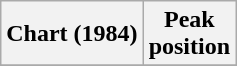<table class="wikitable plainrowheaders" style="text-align:center">
<tr>
<th>Chart (1984)</th>
<th>Peak<br>position</th>
</tr>
<tr>
</tr>
</table>
